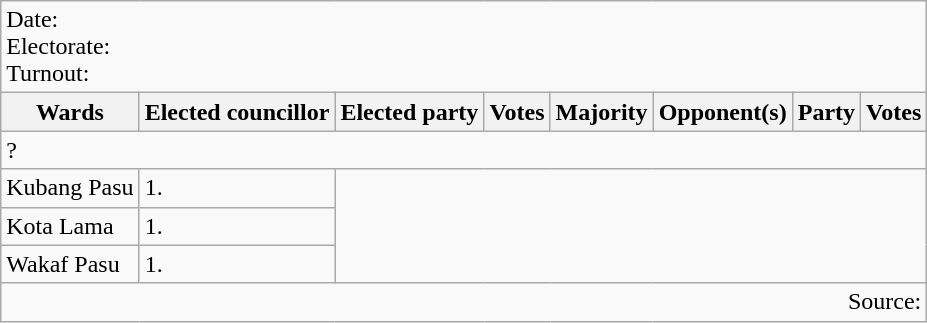<table class=wikitable>
<tr>
<td colspan=8>Date: <br>Electorate: <br>Turnout:</td>
</tr>
<tr>
<th>Wards</th>
<th>Elected councillor</th>
<th>Elected party</th>
<th>Votes</th>
<th>Majority</th>
<th>Opponent(s)</th>
<th>Party</th>
<th>Votes</th>
</tr>
<tr>
<td colspan=8>? </td>
</tr>
<tr>
<td>Kubang Pasu</td>
<td>1.</td>
</tr>
<tr>
<td>Kota Lama</td>
<td>1.</td>
</tr>
<tr>
<td>Wakaf Pasu</td>
<td>1.</td>
</tr>
<tr>
<td colspan=8 align=right>Source:</td>
</tr>
</table>
